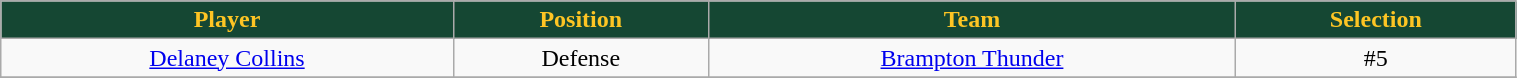<table class="wikitable" width="80%">
<tr align="center"  style="background:#154733;color:#FEC524;">
<td><strong>Player</strong></td>
<td><strong>Position</strong></td>
<td><strong>Team</strong></td>
<td><strong>Selection</strong></td>
</tr>
<tr align="center" bgcolor="">
<td><a href='#'>Delaney Collins</a></td>
<td>Defense</td>
<td><a href='#'>Brampton Thunder</a></td>
<td>#5</td>
</tr>
<tr align="center" bgcolor="">
</tr>
</table>
